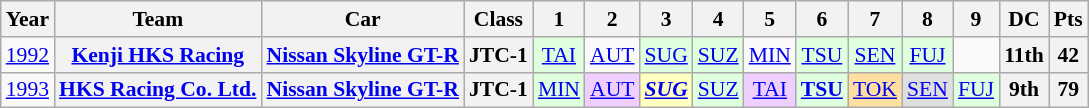<table class="wikitable" style="text-align:center; font-size:90%">
<tr>
<th>Year</th>
<th>Team</th>
<th>Car</th>
<th>Class</th>
<th>1</th>
<th>2</th>
<th>3</th>
<th>4</th>
<th>5</th>
<th>6</th>
<th>7</th>
<th>8</th>
<th>9</th>
<th>DC</th>
<th>Pts</th>
</tr>
<tr>
<td><a href='#'>1992</a></td>
<th><a href='#'>Kenji HKS Racing</a></th>
<th><a href='#'>Nissan Skyline GT-R</a></th>
<th>JTC-1</th>
<td style="background:#DFFFDF;"><a href='#'>TAI</a><br></td>
<td><a href='#'>AUT</a></td>
<td style="background:#DFFFDF;"><a href='#'>SUG</a><br></td>
<td style="background:#DFFFDF;"><a href='#'>SUZ</a><br></td>
<td><a href='#'>MIN</a></td>
<td style="background:#DFFFDF;"><a href='#'>TSU</a><br></td>
<td style="background:#DFFFDF;"><a href='#'>SEN</a><br></td>
<td style="background:#DFFFDF;"><a href='#'>FUJ</a><br></td>
<td></td>
<th>11th</th>
<th>42</th>
</tr>
<tr>
<td><a href='#'>1993</a></td>
<th><a href='#'>HKS Racing Co. Ltd.</a></th>
<th><a href='#'>Nissan Skyline GT-R</a></th>
<th>JTC-1</th>
<td style="background:#DFFFDF;"><a href='#'>MIN</a><br></td>
<td style="background:#EFCFFF;"><a href='#'>AUT</a><br></td>
<td style="background:#FFFFBF;"><strong><em><a href='#'>SUG</a></em></strong><br></td>
<td style="background:#DFFFDF;"><a href='#'>SUZ</a><br></td>
<td style="background:#EFCFFF;"><a href='#'>TAI</a><br></td>
<td style="background:#DFFFDF;"><strong><a href='#'>TSU</a></strong><br></td>
<td style="background:#FFDF9F;"><a href='#'>TOK</a><br></td>
<td style="background:#DFDFDF;"><a href='#'>SEN</a><br></td>
<td style="background:#DFFFDF;"><a href='#'>FUJ</a><br></td>
<th>9th</th>
<th>79</th>
</tr>
</table>
